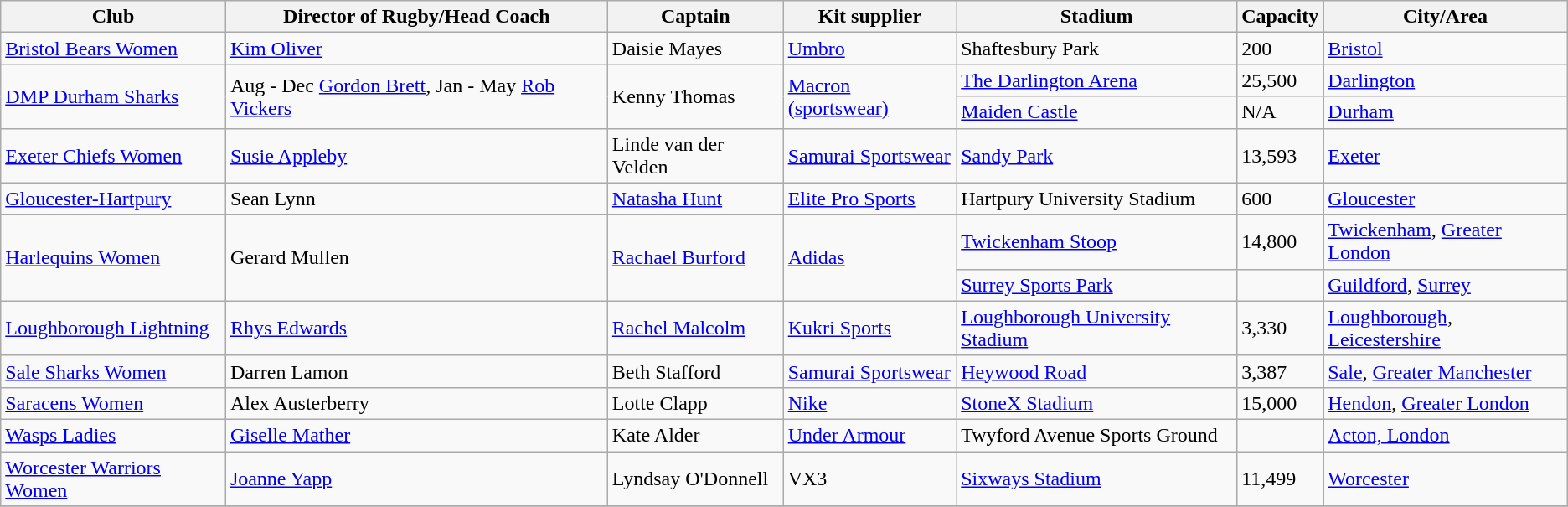<table class="wikitable sortable">
<tr>
<th>Club</th>
<th>Director of Rugby/Head Coach</th>
<th>Captain</th>
<th>Kit supplier</th>
<th>Stadium</th>
<th>Capacity</th>
<th>City/Area</th>
</tr>
<tr>
<td><a href='#'>Bristol Bears Women</a></td>
<td> <a href='#'>Kim Oliver</a></td>
<td>Daisie Mayes</td>
<td><a href='#'>Umbro</a></td>
<td>Shaftesbury Park</td>
<td>200</td>
<td><a href='#'>Bristol</a></td>
</tr>
<tr>
<td rowspan=2><a href='#'>DMP Durham Sharks</a></td>
<td rowspan=2>Aug - Dec <a href='#'>Gordon Brett</a>, Jan - May <a href='#'>Rob Vickers</a></td>
<td rowspan=2> Kenny Thomas</td>
<td rowspan=2><a href='#'>Macron (sportswear)</a></td>
<td><a href='#'>The Darlington Arena</a></td>
<td>25,500</td>
<td><a href='#'>Darlington</a></td>
</tr>
<tr>
<td><a href='#'>Maiden Castle</a></td>
<td>N/A</td>
<td><a href='#'>Durham</a></td>
</tr>
<tr>
<td><a href='#'>Exeter Chiefs Women</a></td>
<td> <a href='#'>Susie Appleby</a></td>
<td> Linde van der Velden</td>
<td><a href='#'>Samurai Sportswear</a></td>
<td><a href='#'>Sandy Park</a></td>
<td>13,593</td>
<td><a href='#'>Exeter</a></td>
</tr>
<tr>
<td><a href='#'>Gloucester-Hartpury</a></td>
<td> Sean Lynn</td>
<td> <a href='#'>Natasha Hunt</a></td>
<td><a href='#'>Elite Pro Sports</a></td>
<td>Hartpury University Stadium</td>
<td>600</td>
<td><a href='#'>Gloucester</a></td>
</tr>
<tr>
<td rowspan=2><a href='#'>Harlequins Women</a></td>
<td rowspan=2> Gerard Mullen</td>
<td rowspan=2> <a href='#'>Rachael Burford</a></td>
<td rowspan=2><a href='#'>Adidas</a></td>
<td><a href='#'>Twickenham Stoop</a></td>
<td>14,800</td>
<td><a href='#'>Twickenham</a>, <a href='#'>Greater London</a></td>
</tr>
<tr>
<td><a href='#'>Surrey Sports Park</a></td>
<td></td>
<td><a href='#'>Guildford</a>, <a href='#'>Surrey</a></td>
</tr>
<tr>
<td><a href='#'>Loughborough Lightning</a></td>
<td> <a href='#'>Rhys Edwards</a></td>
<td> <a href='#'>Rachel Malcolm</a></td>
<td><a href='#'>Kukri Sports</a></td>
<td><a href='#'>Loughborough University Stadium</a></td>
<td>3,330</td>
<td><a href='#'>Loughborough</a>, <a href='#'>Leicestershire</a></td>
</tr>
<tr>
<td><a href='#'>Sale Sharks Women</a></td>
<td> Darren Lamon</td>
<td> Beth Stafford</td>
<td><a href='#'>Samurai Sportswear</a></td>
<td><a href='#'>Heywood Road</a></td>
<td>3,387</td>
<td><a href='#'>Sale</a>, <a href='#'>Greater Manchester</a></td>
</tr>
<tr>
<td><a href='#'>Saracens Women</a></td>
<td> Alex Austerberry</td>
<td> Lotte Clapp</td>
<td><a href='#'>Nike</a></td>
<td><a href='#'>StoneX Stadium</a></td>
<td>15,000</td>
<td><a href='#'>Hendon</a>, <a href='#'>Greater London</a></td>
</tr>
<tr>
<td><a href='#'>Wasps Ladies</a></td>
<td> <a href='#'>Giselle Mather</a></td>
<td> Kate Alder</td>
<td><a href='#'>Under Armour</a></td>
<td>Twyford Avenue Sports Ground</td>
<td></td>
<td><a href='#'>Acton, London</a></td>
</tr>
<tr>
<td><a href='#'>Worcester Warriors Women</a></td>
<td> <a href='#'>Joanne Yapp</a></td>
<td> Lyndsay O'Donnell</td>
<td>VX3</td>
<td><a href='#'>Sixways Stadium</a></td>
<td>11,499</td>
<td><a href='#'>Worcester</a></td>
</tr>
<tr>
</tr>
</table>
